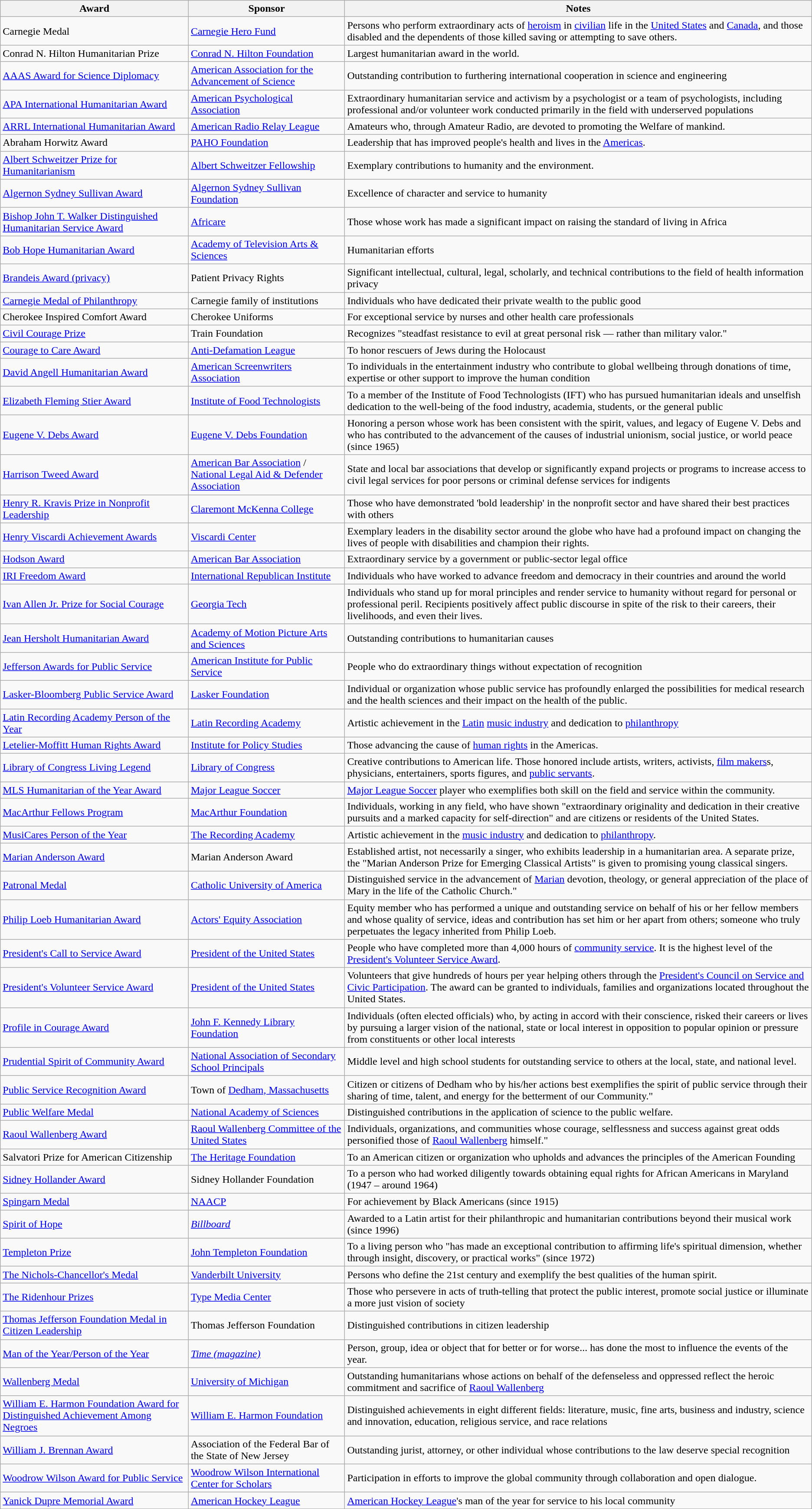<table class="wikitable sortable">
<tr>
<th>Award</th>
<th>Sponsor</th>
<th>Notes</th>
</tr>
<tr>
<td>Carnegie Medal</td>
<td><a href='#'>Carnegie Hero Fund</a></td>
<td>Persons who perform extraordinary acts of <a href='#'>heroism</a> in <a href='#'>civilian</a> life in the <a href='#'>United States</a> and <a href='#'>Canada</a>, and those disabled and the dependents of those killed saving or attempting to save others.</td>
</tr>
<tr>
<td>Conrad N. Hilton Humanitarian Prize</td>
<td><a href='#'>Conrad N. Hilton Foundation</a></td>
<td>Largest humanitarian award in the world.</td>
</tr>
<tr>
<td><a href='#'>AAAS Award for Science Diplomacy</a></td>
<td><a href='#'>American Association for the Advancement of Science</a></td>
<td>Outstanding contribution to furthering international cooperation in science and engineering</td>
</tr>
<tr>
<td><a href='#'>APA International Humanitarian Award</a></td>
<td><a href='#'>American Psychological Association</a></td>
<td>Extraordinary humanitarian service and activism by a psychologist or a team of psychologists, including professional and/or volunteer work conducted primarily in the field with underserved populations</td>
</tr>
<tr>
<td><a href='#'>ARRL International Humanitarian Award</a></td>
<td><a href='#'>American Radio Relay League</a></td>
<td>Amateurs who, through Amateur Radio, are devoted to promoting the Welfare of mankind.</td>
</tr>
<tr>
<td>Abraham Horwitz Award</td>
<td><a href='#'>PAHO Foundation</a></td>
<td>Leadership that has improved people's health and lives in the <a href='#'>Americas</a>.</td>
</tr>
<tr>
<td><a href='#'>Albert Schweitzer Prize for Humanitarianism</a></td>
<td><a href='#'>Albert Schweitzer Fellowship</a></td>
<td>Exemplary contributions to humanity and the environment.</td>
</tr>
<tr>
<td><a href='#'>Algernon Sydney Sullivan Award</a></td>
<td><a href='#'>Algernon Sydney Sullivan Foundation</a></td>
<td>Excellence of character and service to humanity</td>
</tr>
<tr>
<td><a href='#'>Bishop John T. Walker Distinguished Humanitarian Service Award</a></td>
<td><a href='#'>Africare</a></td>
<td>Those whose work has made a significant impact on raising the standard of living in Africa</td>
</tr>
<tr>
<td><a href='#'>Bob Hope Humanitarian Award</a></td>
<td><a href='#'>Academy of Television Arts & Sciences</a></td>
<td>Humanitarian efforts</td>
</tr>
<tr>
<td><a href='#'>Brandeis Award (privacy)</a></td>
<td>Patient Privacy Rights</td>
<td>Significant intellectual, cultural, legal, scholarly, and technical contributions to the field of health information privacy</td>
</tr>
<tr>
<td><a href='#'>Carnegie Medal of Philanthropy</a></td>
<td>Carnegie family of institutions</td>
<td>Individuals who have dedicated their private wealth to the public good</td>
</tr>
<tr>
<td>Cherokee Inspired Comfort Award</td>
<td>Cherokee Uniforms</td>
<td>For exceptional service by nurses and other health care professionals</td>
</tr>
<tr>
<td><a href='#'>Civil Courage Prize</a></td>
<td>Train Foundation</td>
<td>Recognizes "steadfast resistance to evil at great personal risk — rather than military valor."</td>
</tr>
<tr>
<td><a href='#'>Courage to Care Award</a></td>
<td><a href='#'>Anti-Defamation League</a></td>
<td>To honor rescuers of Jews during the Holocaust</td>
</tr>
<tr>
<td><a href='#'>David Angell Humanitarian Award</a></td>
<td><a href='#'>American Screenwriters Association</a></td>
<td>To individuals in the entertainment industry who contribute to global wellbeing through donations of time, expertise or other support to improve the human condition</td>
</tr>
<tr>
<td><a href='#'>Elizabeth Fleming Stier Award</a></td>
<td><a href='#'>Institute of Food Technologists</a></td>
<td>To a member of the Institute of Food Technologists (IFT) who has pursued humanitarian ideals and unselfish dedication to the well-being of the food industry, academia, students, or the general public</td>
</tr>
<tr>
<td><a href='#'>Eugene V. Debs Award</a></td>
<td><a href='#'>Eugene V. Debs Foundation</a></td>
<td>Honoring a person whose work has been consistent with the spirit, values, and legacy of Eugene V. Debs and who has contributed to the advancement of the causes of industrial unionism, social justice, or world peace (since 1965)</td>
</tr>
<tr>
<td><a href='#'>Harrison Tweed Award</a></td>
<td><a href='#'>American Bar Association</a> / <a href='#'>National Legal Aid & Defender Association</a></td>
<td>State and local bar associations that develop or significantly expand projects or programs to increase access to civil legal services for poor persons or criminal defense services for indigents</td>
</tr>
<tr>
<td><a href='#'>Henry R. Kravis Prize in Nonprofit Leadership</a></td>
<td><a href='#'>Claremont McKenna College</a></td>
<td>Those who have demonstrated 'bold leadership' in the nonprofit sector and have shared their best practices with others</td>
</tr>
<tr>
<td><a href='#'>Henry Viscardi Achievement Awards</a></td>
<td><a href='#'>Viscardi Center</a></td>
<td>Exemplary leaders in the disability sector around the globe who have had a profound impact on changing the lives of people with disabilities and champion their rights.</td>
</tr>
<tr>
<td><a href='#'>Hodson Award</a></td>
<td><a href='#'>American Bar Association</a></td>
<td>Extraordinary service by a government or public-sector legal office</td>
</tr>
<tr>
<td><a href='#'>IRI Freedom Award</a></td>
<td><a href='#'>International Republican Institute</a></td>
<td>Individuals who have worked to advance freedom and democracy in their countries and around the world</td>
</tr>
<tr>
<td><a href='#'>Ivan Allen Jr. Prize for Social Courage</a></td>
<td><a href='#'>Georgia Tech</a></td>
<td>Individuals who stand up for moral principles and render service to humanity without regard for personal or professional peril. Recipients positively affect public discourse in spite of the risk to their careers, their livelihoods, and even their lives.</td>
</tr>
<tr>
<td><a href='#'>Jean Hersholt Humanitarian Award</a></td>
<td><a href='#'>Academy of Motion Picture Arts and Sciences</a></td>
<td>Outstanding contributions to humanitarian causes</td>
</tr>
<tr>
<td><a href='#'>Jefferson Awards for Public Service</a></td>
<td><a href='#'>American Institute for Public Service</a></td>
<td>People who do extraordinary things without expectation of recognition</td>
</tr>
<tr>
<td><a href='#'>Lasker-Bloomberg Public Service Award</a></td>
<td><a href='#'>Lasker Foundation</a></td>
<td>Individual or organization whose public service has profoundly enlarged the possibilities for medical research and the health sciences and their impact on the health of the public.</td>
</tr>
<tr>
<td><a href='#'>Latin Recording Academy Person of the Year</a></td>
<td><a href='#'>Latin Recording Academy</a></td>
<td>Artistic achievement in the <a href='#'>Latin</a> <a href='#'>music industry</a> and dedication to <a href='#'>philanthropy</a></td>
</tr>
<tr>
<td><a href='#'>Letelier-Moffitt Human Rights Award</a></td>
<td><a href='#'>Institute for Policy Studies</a></td>
<td>Those advancing the cause of <a href='#'>human rights</a> in the Americas.</td>
</tr>
<tr>
<td><a href='#'>Library of Congress Living Legend</a></td>
<td><a href='#'>Library of Congress</a></td>
<td>Creative contributions to American life. Those honored include artists, writers, activists, <a href='#'>film makers</a>s, physicians, entertainers, sports figures, and <a href='#'>public servants</a>.</td>
</tr>
<tr>
<td><a href='#'>MLS Humanitarian of the Year Award</a></td>
<td><a href='#'>Major League Soccer</a></td>
<td><a href='#'>Major League Soccer</a> player who exemplifies both skill on the field and service within the community.</td>
</tr>
<tr>
<td><a href='#'>MacArthur Fellows Program</a></td>
<td><a href='#'>MacArthur Foundation</a></td>
<td>Individuals, working in any field, who have shown "extraordinary originality and dedication in their creative pursuits and a marked capacity for self-direction" and are citizens or residents of the United States.</td>
</tr>
<tr>
<td><a href='#'>MusiCares Person of the Year</a></td>
<td><a href='#'>The Recording Academy</a></td>
<td>Artistic achievement in the <a href='#'>music industry</a> and dedication to <a href='#'>philanthropy</a>.</td>
</tr>
<tr>
<td><a href='#'>Marian Anderson Award</a></td>
<td>Marian Anderson Award</td>
<td>Established artist, not necessarily a singer, who exhibits leadership in a humanitarian area. A separate prize, the "Marian Anderson Prize for Emerging Classical Artists" is given to promising young classical singers.</td>
</tr>
<tr>
<td><a href='#'>Patronal Medal</a></td>
<td><a href='#'>Catholic University of America</a></td>
<td>Distinguished service in the advancement of <a href='#'>Marian</a> devotion, theology, or general appreciation of the place of Mary in the life of the Catholic Church."</td>
</tr>
<tr>
<td><a href='#'>Philip Loeb Humanitarian Award</a></td>
<td><a href='#'>Actors' Equity Association</a></td>
<td>Equity member who has performed a unique and outstanding service on behalf of his or her fellow members and whose quality of service, ideas and contribution has set him or her apart from others; someone who truly perpetuates the legacy inherited from Philip Loeb.</td>
</tr>
<tr>
<td><a href='#'>President's Call to Service Award</a></td>
<td><a href='#'>President of the United States</a></td>
<td>People who have completed more than 4,000 hours of <a href='#'>community service</a>. It is the highest level of the <a href='#'>President's Volunteer Service Award</a>.</td>
</tr>
<tr>
<td><a href='#'>President's Volunteer Service Award</a></td>
<td><a href='#'>President of the United States</a></td>
<td>Volunteers that give hundreds of hours per year helping others through the <a href='#'>President's Council on Service and Civic Participation</a>.  The award can be granted to individuals, families and organizations located throughout the United States.</td>
</tr>
<tr>
<td><a href='#'>Profile in Courage Award</a></td>
<td><a href='#'>John F. Kennedy Library Foundation</a></td>
<td>Individuals (often elected officials) who, by acting in accord with their conscience, risked their careers or lives by pursuing a larger vision of the national, state or local interest in opposition to popular opinion or pressure from constituents or other local interests</td>
</tr>
<tr>
<td><a href='#'>Prudential Spirit of Community Award</a></td>
<td><a href='#'>National Association of Secondary School Principals</a></td>
<td>Middle level and high school students for outstanding service to others at the local, state, and national level.</td>
</tr>
<tr>
<td><a href='#'>Public Service Recognition Award</a></td>
<td>Town of <a href='#'>Dedham, Massachusetts</a></td>
<td>Citizen or citizens of Dedham who by his/her actions best exemplifies the spirit of public service through their sharing of time, talent, and energy for the betterment of our Community."</td>
</tr>
<tr>
<td><a href='#'>Public Welfare Medal</a></td>
<td><a href='#'>National Academy of Sciences</a></td>
<td>Distinguished contributions in the application of science to the public welfare.</td>
</tr>
<tr>
<td><a href='#'>Raoul Wallenberg Award</a></td>
<td><a href='#'>Raoul Wallenberg Committee of the United States</a></td>
<td>Individuals, organizations, and communities whose courage, selflessness and success against great odds personified those of <a href='#'>Raoul Wallenberg</a> himself."</td>
</tr>
<tr>
<td>Salvatori Prize for American Citizenship</td>
<td><a href='#'>The Heritage Foundation</a></td>
<td>To an American citizen or organization who upholds and advances the principles of the American Founding</td>
</tr>
<tr>
<td><a href='#'>Sidney Hollander Award</a></td>
<td>Sidney Hollander Foundation</td>
<td>To a person who had worked diligently towards obtaining equal rights for African Americans in Maryland  (1947 – around 1964)</td>
</tr>
<tr>
<td><a href='#'>Spingarn Medal</a></td>
<td><a href='#'>NAACP</a></td>
<td>For achievement by Black Americans (since 1915)</td>
</tr>
<tr>
<td><a href='#'>Spirit of Hope</a></td>
<td><em><a href='#'>Billboard</a></em></td>
<td>Awarded to a Latin artist for their philanthropic and humanitarian contributions beyond their musical work (since 1996)</td>
</tr>
<tr>
<td><a href='#'>Templeton Prize</a></td>
<td><a href='#'>John Templeton Foundation</a></td>
<td>To a living person who "has made an exceptional contribution to affirming life's spiritual dimension, whether through insight, discovery, or practical works" (since 1972)</td>
</tr>
<tr>
<td><a href='#'>The Nichols-Chancellor's Medal</a></td>
<td><a href='#'>Vanderbilt University</a></td>
<td>Persons who define the 21st century and exemplify the best qualities of the human spirit.</td>
</tr>
<tr>
<td><a href='#'>The Ridenhour Prizes</a></td>
<td><a href='#'>Type Media Center</a></td>
<td>Those who persevere in acts of truth-telling that protect the public interest, promote social justice or illuminate a more just vision of society</td>
</tr>
<tr>
<td><a href='#'>Thomas Jefferson Foundation Medal in Citizen Leadership</a></td>
<td>Thomas Jefferson Foundation</td>
<td>Distinguished contributions in citizen leadership</td>
</tr>
<tr>
<td><a href='#'>Man of the Year/Person of the Year</a></td>
<td><em><a href='#'>Time (magazine)</a></em></td>
<td>Person, group, idea or object that for better or for worse... has done the most to influence the events of the year.</td>
</tr>
<tr>
<td><a href='#'>Wallenberg Medal</a></td>
<td><a href='#'>University of Michigan</a></td>
<td>Outstanding humanitarians whose actions on behalf of the defenseless and oppressed reflect the heroic commitment and sacrifice of <a href='#'>Raoul Wallenberg</a></td>
</tr>
<tr>
<td><a href='#'>William E. Harmon Foundation Award for Distinguished Achievement Among Negroes</a></td>
<td><a href='#'>William E. Harmon Foundation</a></td>
<td>Distinguished achievements in eight different fields: literature, music, fine arts, business and industry, science and innovation, education, religious service, and race relations</td>
</tr>
<tr>
<td><a href='#'>William J. Brennan Award</a></td>
<td>Association of the Federal Bar of the State of New Jersey</td>
<td>Outstanding jurist, attorney, or other individual whose contributions to the law deserve special recognition</td>
</tr>
<tr>
<td><a href='#'>Woodrow Wilson Award for Public Service</a></td>
<td><a href='#'>Woodrow Wilson International Center for Scholars</a></td>
<td>Participation in efforts to improve the global community through collaboration and open dialogue.</td>
</tr>
<tr>
<td><a href='#'>Yanick Dupre Memorial Award</a></td>
<td><a href='#'>American Hockey League</a></td>
<td><a href='#'>American Hockey League</a>'s man of the year for service to his local community</td>
</tr>
</table>
